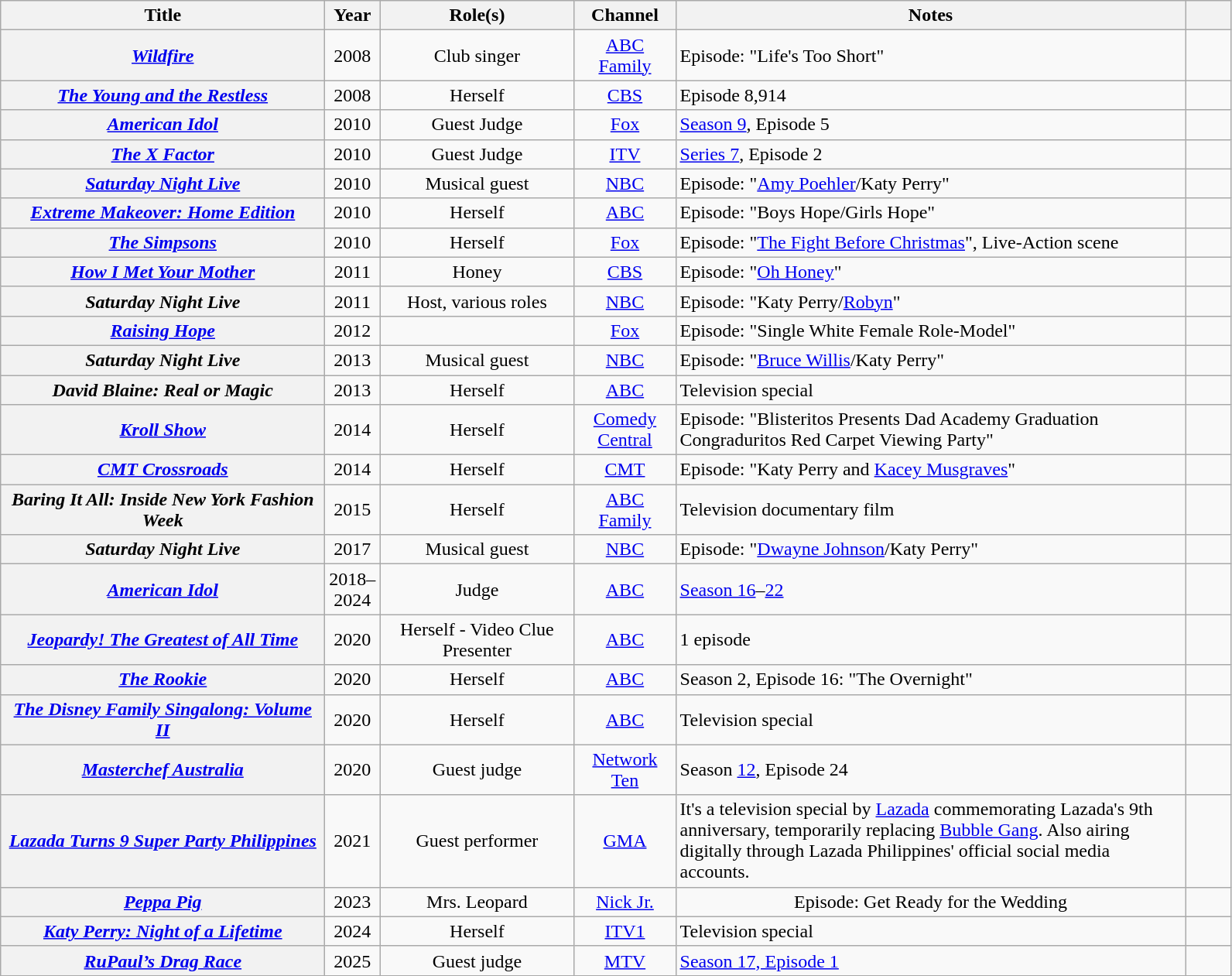<table class="wikitable plainrowheaders sortable" style="text-align: center;">
<tr>
<th scope="col" style="width: 17em;">Title</th>
<th scope="col" style="width: 2em;">Year</th>
<th scope="col" style="width: 10em;">Role(s)</th>
<th scope="col" style="width: 5em;">Channel</th>
<th scope="col" class="unsortable" style="width: 27em;">Notes</th>
<th scope="col" class="unsortable" style="width: 2em;"></th>
</tr>
<tr>
<th scope=row><em><a href='#'>Wildfire</a></em></th>
<td>2008</td>
<td>Club singer</td>
<td><a href='#'>ABC Family</a></td>
<td style="text-align:left;">Episode: "Life's Too Short"</td>
<td></td>
</tr>
<tr>
<th scope=row><em><a href='#'>The Young and the Restless</a></em></th>
<td>2008</td>
<td>Herself</td>
<td><a href='#'>CBS</a></td>
<td style="text-align:left;">Episode 8,914</td>
<td></td>
</tr>
<tr>
<th scope=row><em><a href='#'>American Idol</a></em></th>
<td>2010</td>
<td>Guest Judge</td>
<td><a href='#'>Fox</a></td>
<td style="text-align:left;"><a href='#'>Season 9</a>, Episode 5</td>
<td></td>
</tr>
<tr>
<th scope=row><em><a href='#'>The X Factor</a></em></th>
<td>2010</td>
<td>Guest Judge</td>
<td><a href='#'>ITV</a></td>
<td style="text-align:left;"><a href='#'>Series 7</a>, Episode 2</td>
<td></td>
</tr>
<tr>
<th scope=row><em><a href='#'>Saturday Night Live</a></em></th>
<td>2010</td>
<td>Musical guest</td>
<td><a href='#'>NBC</a></td>
<td style="text-align:left;">Episode: "<a href='#'>Amy Poehler</a>/Katy Perry"</td>
<td></td>
</tr>
<tr>
<th scope=row><em><a href='#'>Extreme Makeover: Home Edition</a></em></th>
<td>2010</td>
<td>Herself</td>
<td><a href='#'>ABC</a></td>
<td style="text-align:left;">Episode: "Boys Hope/Girls Hope"</td>
<td></td>
</tr>
<tr>
<th scope=row><em><a href='#'>The Simpsons</a></em></th>
<td>2010</td>
<td>Herself</td>
<td><a href='#'>Fox</a></td>
<td style="text-align:left;">Episode: "<a href='#'>The Fight Before Christmas</a>", Live-Action scene</td>
<td></td>
</tr>
<tr>
<th scope=row><em><a href='#'>How I Met Your Mother</a></em></th>
<td>2011</td>
<td>Honey</td>
<td><a href='#'>CBS</a></td>
<td style="text-align:left;">Episode: "<a href='#'>Oh Honey</a>"</td>
<td></td>
</tr>
<tr>
<th scope=row><em>Saturday Night Live</em></th>
<td>2011</td>
<td>Host, various roles</td>
<td><a href='#'>NBC</a></td>
<td style="text-align:left;">Episode: "Katy Perry/<a href='#'>Robyn</a>"</td>
<td></td>
</tr>
<tr>
<th scope=row><em><a href='#'>Raising Hope</a></em></th>
<td>2012</td>
<td></td>
<td><a href='#'>Fox</a></td>
<td style="text-align:left;">Episode: "Single White Female Role-Model"</td>
<td></td>
</tr>
<tr>
<th scope=row><em>Saturday Night Live</em></th>
<td>2013</td>
<td>Musical guest</td>
<td><a href='#'>NBC</a></td>
<td style="text-align:left;">Episode: "<a href='#'>Bruce Willis</a>/Katy Perry"</td>
<td></td>
</tr>
<tr>
<th scope=row><em>David Blaine: Real or Magic</em></th>
<td>2013</td>
<td>Herself</td>
<td><a href='#'>ABC</a></td>
<td style="text-align:left;">Television special</td>
<td></td>
</tr>
<tr>
<th scope=row><em><a href='#'>Kroll Show</a></em></th>
<td>2014</td>
<td>Herself</td>
<td><a href='#'>Comedy Central</a></td>
<td style="text-align:left;">Episode: "Blisteritos Presents Dad Academy Graduation Congraduritos Red Carpet Viewing Party"</td>
<td></td>
</tr>
<tr>
<th scope=row><em><a href='#'>CMT Crossroads</a></em></th>
<td>2014</td>
<td>Herself</td>
<td><a href='#'>CMT</a></td>
<td style="text-align:left;">Episode: "Katy Perry and <a href='#'>Kacey Musgraves</a>"</td>
<td></td>
</tr>
<tr>
<th scope="row"><em>Baring It All: Inside New York Fashion Week</em></th>
<td>2015</td>
<td>Herself</td>
<td><a href='#'>ABC Family</a></td>
<td style="text-align:left;">Television documentary film</td>
<td></td>
</tr>
<tr>
<th scope=row><em>Saturday Night Live</em></th>
<td>2017</td>
<td>Musical guest</td>
<td><a href='#'>NBC</a></td>
<td style="text-align:left;">Episode: "<a href='#'>Dwayne Johnson</a>/Katy Perry"</td>
<td></td>
</tr>
<tr>
<th scope=row><em><a href='#'>American Idol</a></em></th>
<td>2018–2024</td>
<td>Judge</td>
<td><a href='#'>ABC</a></td>
<td style="text-align:left;"><a href='#'>Season 16</a>–<a href='#'>22</a></td>
<td></td>
</tr>
<tr>
<th scope=row><em><a href='#'>Jeopardy! The Greatest of All Time</a></em></th>
<td>2020</td>
<td>Herself - Video Clue Presenter</td>
<td><a href='#'>ABC</a></td>
<td style="text-align:left;">1 episode</td>
<td></td>
</tr>
<tr>
<th scope=row><em><a href='#'>The Rookie</a></em></th>
<td>2020</td>
<td>Herself</td>
<td><a href='#'>ABC</a></td>
<td style="text-align:left;">Season 2, Episode 16: "The Overnight"</td>
<td></td>
</tr>
<tr>
<th scope=row><em><a href='#'>The Disney Family Singalong: Volume II</a></em></th>
<td>2020</td>
<td>Herself</td>
<td><a href='#'>ABC</a></td>
<td style="text-align:left;">Television special</td>
<td></td>
</tr>
<tr>
<th scope=row><em><a href='#'>Masterchef Australia</a></em></th>
<td>2020</td>
<td>Guest judge</td>
<td><a href='#'>Network Ten</a></td>
<td style="text-align:left;">Season <a href='#'>12</a>, Episode 24</td>
<td></td>
</tr>
<tr>
<th scope=row><em><a href='#'>Lazada Turns 9 Super Party Philippines</a></em></th>
<td>2021</td>
<td>Guest performer</td>
<td><a href='#'>GMA</a></td>
<td style="text-align:left;">It's a television special by <a href='#'>Lazada</a> commemorating Lazada's 9th anniversary, temporarily replacing <a href='#'>Bubble Gang</a>. Also airing digitally through Lazada Philippines' official social media accounts.</td>
<td></td>
</tr>
<tr>
<th scope=row><em><a href='#'>Peppa Pig</a></em></th>
<td>2023</td>
<td>Mrs. Leopard</td>
<td><a href='#'>Nick Jr.</a></td>
<td>Episode: Get Ready for the Wedding</td>
<td></td>
</tr>
<tr>
<th scope=row><em><a href='#'>Katy Perry: Night of a Lifetime</a></em></th>
<td>2024</td>
<td>Herself</td>
<td><a href='#'>ITV1</a></td>
<td style="text-align:left;">Television special</td>
<td></td>
</tr>
<tr>
<th scope=row><em><a href='#'>RuPaul’s Drag Race</a></em></th>
<td>2025</td>
<td>Guest judge</td>
<td><a href='#'>MTV</a></td>
<td style="text-align:left;"><a href='#'>Season 17, Episode 1</a></td>
<td></td>
</tr>
<tr>
</tr>
</table>
